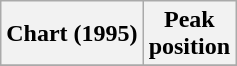<table class="wikitable plainrowheaders" style="text-align:center;" border="1">
<tr>
<th scope="col">Chart (1995)</th>
<th scope="col">Peak<br>position</th>
</tr>
<tr>
</tr>
</table>
